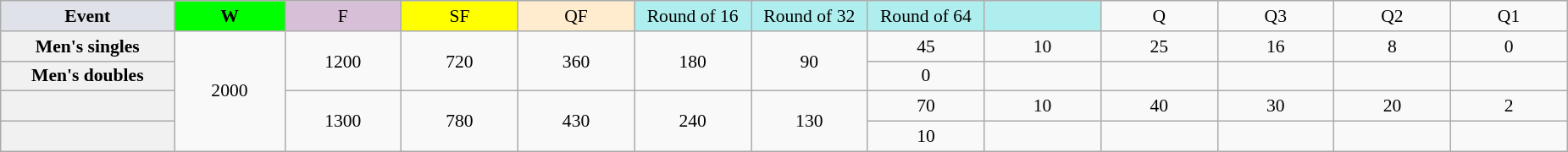<table class="wikitable" style="font-size:90%;text-align:center">
<tr>
<td style="width:130px; background:#dfe2e9;"><strong>Event</strong></td>
<td style="width:80px; background:lime;"><strong>W</strong></td>
<td style="width:85px; background:thistle;">F</td>
<td style="width:85px; background:#ff0;">SF</td>
<td style="width:85px; background:#ffebcd;">QF</td>
<td style="width:85px; background:#afeeee;">Round of 16</td>
<td style="width:85px; background:#afeeee;">Round of 32</td>
<td style="width:85px; background:#afeeee;">Round of 64</td>
<td style="width:85px; background:#afeeee;"></td>
<td style="width:85px;">Q</td>
<td style="width:85px;">Q3</td>
<td style="width:85px;">Q2</td>
<td style="width:85px;">Q1</td>
</tr>
<tr>
<th style="background:#f1f1f1;">Men's singles</th>
<td rowspan="4">2000</td>
<td rowspan="2">1200</td>
<td rowspan="2">720</td>
<td rowspan="2">360</td>
<td rowspan="2">180</td>
<td rowspan="2">90</td>
<td>45</td>
<td>10</td>
<td>25</td>
<td>16</td>
<td>8</td>
<td>0</td>
</tr>
<tr>
<th style="background:#f1f1f1;">Men's doubles</th>
<td>0</td>
<td></td>
<td></td>
<td></td>
<td></td>
<td></td>
</tr>
<tr>
<th style="background:#f1f1f1;"></th>
<td rowspan="2">1300</td>
<td rowspan="2">780</td>
<td rowspan="2">430</td>
<td rowspan="2">240</td>
<td rowspan="2">130</td>
<td>70</td>
<td>10</td>
<td>40</td>
<td>30</td>
<td>20</td>
<td>2</td>
</tr>
<tr>
<th style="background:#f1f1f1;"></th>
<td>10</td>
<td></td>
<td></td>
<td></td>
<td></td>
<td></td>
</tr>
</table>
